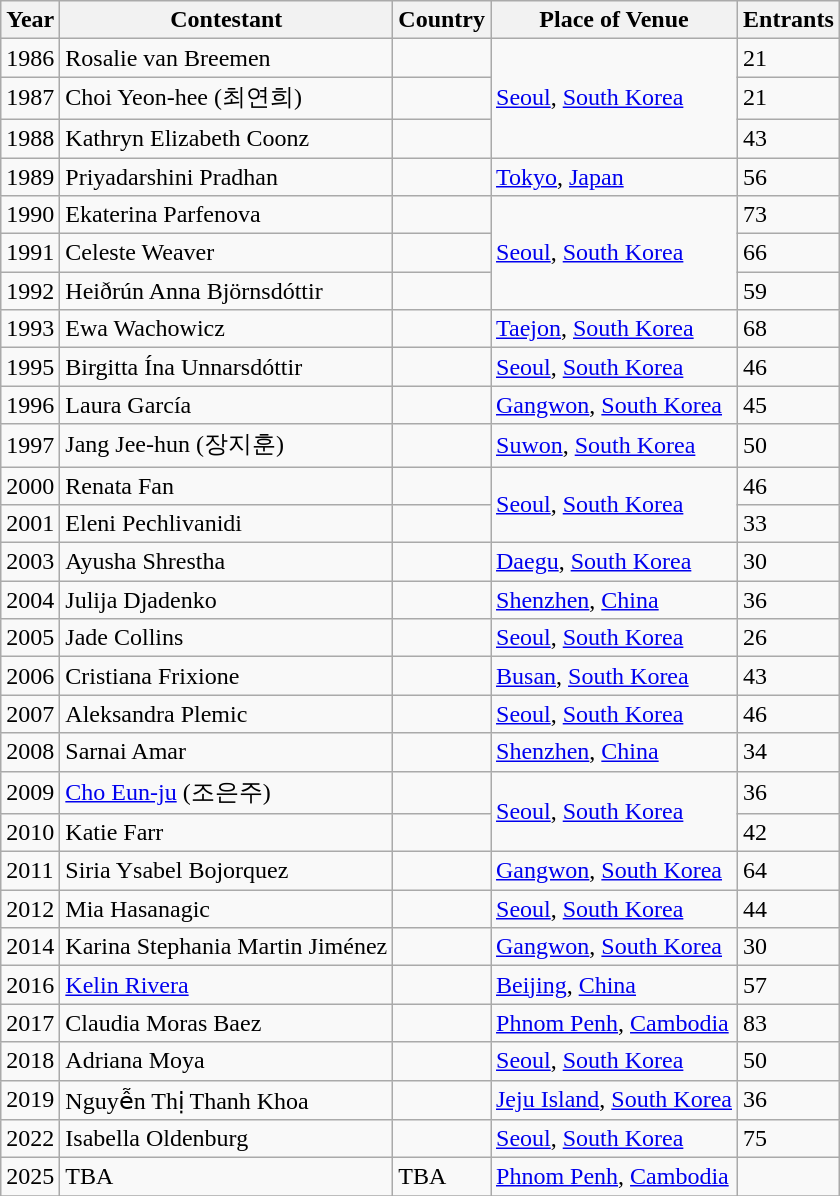<table class="wikitable">
<tr>
<th>Year</th>
<th>Contestant</th>
<th>Country</th>
<th>Place of Venue</th>
<th>Entrants</th>
</tr>
<tr>
<td>1986</td>
<td>Rosalie van Breemen</td>
<td></td>
<td rowspan="3"><a href='#'>Seoul</a>, <a href='#'>South Korea</a></td>
<td>21</td>
</tr>
<tr>
<td>1987</td>
<td>Choi Yeon-hee (최연희)</td>
<td></td>
<td>21</td>
</tr>
<tr>
<td>1988</td>
<td>Kathryn Elizabeth Coonz</td>
<td></td>
<td>43</td>
</tr>
<tr>
<td>1989</td>
<td>Priyadarshini Pradhan</td>
<td></td>
<td><a href='#'>Tokyo</a>, <a href='#'>Japan</a></td>
<td>56</td>
</tr>
<tr>
<td>1990</td>
<td>Ekaterina Parfenova</td>
<td></td>
<td rowspan="3"><a href='#'>Seoul</a>, <a href='#'>South Korea</a></td>
<td>73</td>
</tr>
<tr>
<td>1991</td>
<td>Celeste Weaver</td>
<td></td>
<td>66</td>
</tr>
<tr>
<td>1992</td>
<td>Heiðrún Anna Björnsdóttir</td>
<td></td>
<td>59</td>
</tr>
<tr>
<td>1993</td>
<td>Ewa Wachowicz</td>
<td></td>
<td><a href='#'>Taejon</a>, <a href='#'>South Korea</a></td>
<td>68</td>
</tr>
<tr>
<td>1995</td>
<td>Birgitta Ína Unnarsdóttir</td>
<td></td>
<td><a href='#'>Seoul</a>, <a href='#'>South Korea</a></td>
<td>46</td>
</tr>
<tr>
<td>1996</td>
<td>Laura García</td>
<td></td>
<td><a href='#'>Gangwon</a>, <a href='#'>South Korea</a></td>
<td>45</td>
</tr>
<tr>
<td>1997</td>
<td>Jang Jee-hun (장지훈)</td>
<td></td>
<td><a href='#'>Suwon</a>, <a href='#'>South Korea</a></td>
<td>50</td>
</tr>
<tr>
<td>2000</td>
<td>Renata Fan</td>
<td></td>
<td rowspan="2"><a href='#'>Seoul</a>, <a href='#'>South Korea</a></td>
<td>46</td>
</tr>
<tr>
<td>2001</td>
<td>Eleni Pechlivanidi</td>
<td></td>
<td>33</td>
</tr>
<tr>
<td>2003</td>
<td>Ayusha Shrestha</td>
<td></td>
<td><a href='#'>Daegu</a>, <a href='#'>South Korea</a></td>
<td>30</td>
</tr>
<tr>
<td>2004</td>
<td>Julija Djadenko</td>
<td></td>
<td><a href='#'>Shenzhen</a>, <a href='#'>China</a></td>
<td>36</td>
</tr>
<tr>
<td>2005</td>
<td>Jade Collins</td>
<td></td>
<td><a href='#'>Seoul</a>, <a href='#'>South Korea</a></td>
<td>26</td>
</tr>
<tr>
<td>2006</td>
<td>Cristiana Frixione</td>
<td></td>
<td><a href='#'>Busan</a>, <a href='#'>South Korea</a></td>
<td>43</td>
</tr>
<tr>
<td>2007</td>
<td>Aleksandra Plemic</td>
<td></td>
<td><a href='#'>Seoul</a>, <a href='#'>South Korea</a></td>
<td>46</td>
</tr>
<tr>
<td>2008</td>
<td>Sarnai Amar</td>
<td></td>
<td><a href='#'>Shenzhen</a>, <a href='#'>China</a></td>
<td>34</td>
</tr>
<tr>
<td>2009</td>
<td><a href='#'>Cho Eun-ju</a> (조은주)</td>
<td></td>
<td rowspan="2"><a href='#'>Seoul</a>, <a href='#'>South Korea</a></td>
<td>36</td>
</tr>
<tr>
<td>2010</td>
<td>Katie Farr</td>
<td></td>
<td>42</td>
</tr>
<tr>
<td>2011</td>
<td>Siria Ysabel Bojorquez</td>
<td></td>
<td><a href='#'>Gangwon</a>, <a href='#'>South Korea</a></td>
<td>64</td>
</tr>
<tr>
<td>2012</td>
<td>Mia Hasanagic</td>
<td></td>
<td><a href='#'>Seoul</a>, <a href='#'>South Korea</a></td>
<td>44</td>
</tr>
<tr>
<td>2014</td>
<td>Karina Stephania Martin Jiménez</td>
<td></td>
<td><a href='#'>Gangwon</a>, <a href='#'>South Korea</a></td>
<td>30</td>
</tr>
<tr>
<td>2016</td>
<td><a href='#'>Kelin Rivera</a></td>
<td></td>
<td><a href='#'>Beijing</a>, <a href='#'>China</a></td>
<td>57</td>
</tr>
<tr>
<td>2017</td>
<td>Claudia Moras Baez</td>
<td></td>
<td><a href='#'>Phnom Penh</a>, <a href='#'>Cambodia</a></td>
<td>83</td>
</tr>
<tr>
<td>2018</td>
<td>Adriana Moya</td>
<td></td>
<td><a href='#'>Seoul</a>, <a href='#'>South Korea</a></td>
<td>50</td>
</tr>
<tr>
<td>2019</td>
<td>Nguyễn Thị Thanh Khoa</td>
<td></td>
<td><a href='#'>Jeju Island</a>, <a href='#'>South Korea</a></td>
<td>36</td>
</tr>
<tr>
<td>2022</td>
<td>Isabella Oldenburg</td>
<td></td>
<td><a href='#'>Seoul</a>, <a href='#'>South Korea</a></td>
<td>75</td>
</tr>
<tr>
<td>2025</td>
<td>TBA</td>
<td>TBA</td>
<td><a href='#'>Phnom Penh</a>, <a href='#'>Cambodia</a></td>
<td></td>
</tr>
<tr>
</tr>
</table>
